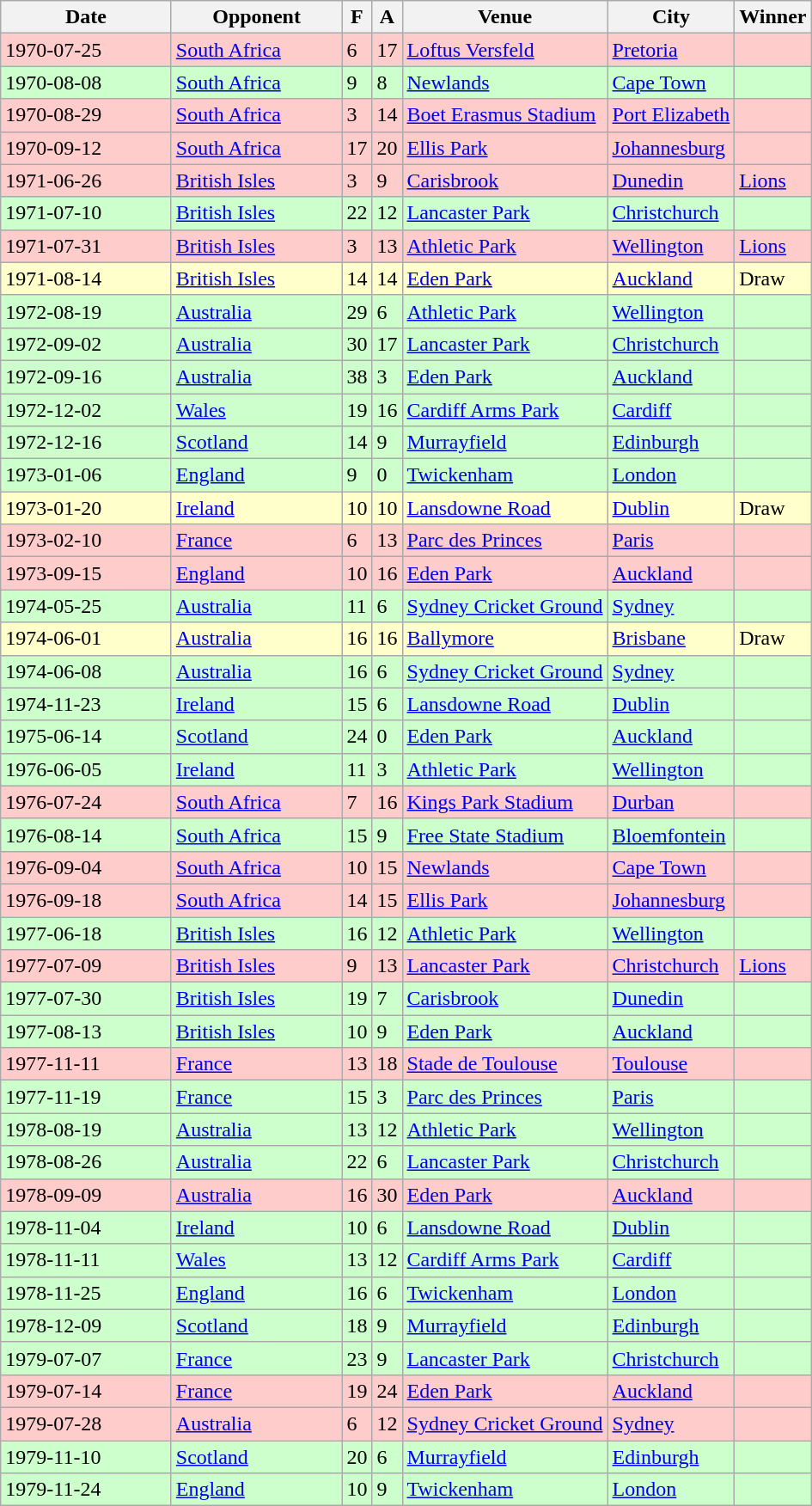<table class="wikitable sortable">
<tr>
<th width="125">Date</th>
<th width="125">Opponent</th>
<th>F</th>
<th>A</th>
<th>Venue</th>
<th>City</th>
<th>Winner</th>
</tr>
<tr bgcolor="#FFCCCC">
<td>1970-07-25</td>
<td><a href='#'>South Africa</a></td>
<td>6</td>
<td>17</td>
<td><a href='#'>Loftus Versfeld</a></td>
<td><a href='#'>Pretoria</a></td>
<td></td>
</tr>
<tr bgcolor="#CCFFCC">
<td>1970-08-08</td>
<td><a href='#'>South Africa</a></td>
<td>9</td>
<td>8</td>
<td><a href='#'>Newlands</a></td>
<td><a href='#'>Cape Town</a></td>
<td></td>
</tr>
<tr bgcolor="#FFCCCC">
<td>1970-08-29</td>
<td><a href='#'>South Africa</a></td>
<td>3</td>
<td>14</td>
<td><a href='#'>Boet Erasmus Stadium</a></td>
<td><a href='#'>Port Elizabeth</a></td>
<td></td>
</tr>
<tr bgcolor="#FFCCCC">
<td>1970-09-12</td>
<td><a href='#'>South Africa</a></td>
<td>17</td>
<td>20</td>
<td><a href='#'>Ellis Park</a></td>
<td><a href='#'>Johannesburg</a></td>
<td></td>
</tr>
<tr bgcolor="#FFCCCC">
<td>1971-06-26</td>
<td><a href='#'>British Isles</a></td>
<td>3</td>
<td>9</td>
<td><a href='#'>Carisbrook</a></td>
<td><a href='#'>Dunedin</a></td>
<td><a href='#'>Lions</a></td>
</tr>
<tr bgcolor="#CCFFCC">
<td>1971-07-10</td>
<td><a href='#'>British Isles</a></td>
<td>22</td>
<td>12</td>
<td><a href='#'>Lancaster Park</a></td>
<td><a href='#'>Christchurch</a></td>
<td></td>
</tr>
<tr bgcolor="#FFCCCC">
<td>1971-07-31</td>
<td><a href='#'>British Isles</a></td>
<td>3</td>
<td>13</td>
<td><a href='#'>Athletic Park</a></td>
<td><a href='#'>Wellington</a></td>
<td><a href='#'>Lions</a></td>
</tr>
<tr bgcolor="#FFFFCC">
<td>1971-08-14</td>
<td><a href='#'>British Isles</a></td>
<td>14</td>
<td>14</td>
<td><a href='#'>Eden Park</a></td>
<td><a href='#'>Auckland</a></td>
<td>Draw</td>
</tr>
<tr bgcolor="#CCFFCC">
<td>1972-08-19</td>
<td><a href='#'>Australia</a></td>
<td>29</td>
<td>6</td>
<td><a href='#'>Athletic Park</a></td>
<td><a href='#'>Wellington</a></td>
<td></td>
</tr>
<tr bgcolor="#CCFFCC">
<td>1972-09-02</td>
<td><a href='#'>Australia</a></td>
<td>30</td>
<td>17</td>
<td><a href='#'>Lancaster Park</a></td>
<td><a href='#'>Christchurch</a></td>
<td></td>
</tr>
<tr bgcolor="#CCFFCC">
<td>1972-09-16</td>
<td><a href='#'>Australia</a></td>
<td>38</td>
<td>3</td>
<td><a href='#'>Eden Park</a></td>
<td><a href='#'>Auckland</a></td>
<td></td>
</tr>
<tr bgcolor="#CCFFCC">
<td>1972-12-02</td>
<td><a href='#'>Wales</a></td>
<td>19</td>
<td>16</td>
<td><a href='#'>Cardiff Arms Park</a></td>
<td><a href='#'>Cardiff</a></td>
<td></td>
</tr>
<tr bgcolor="#CCFFCC">
<td>1972-12-16</td>
<td><a href='#'>Scotland</a></td>
<td>14</td>
<td>9</td>
<td><a href='#'>Murrayfield</a></td>
<td><a href='#'>Edinburgh</a></td>
<td></td>
</tr>
<tr bgcolor="#CCFFCC">
<td>1973-01-06</td>
<td><a href='#'>England</a></td>
<td>9</td>
<td>0</td>
<td><a href='#'>Twickenham</a></td>
<td><a href='#'>London</a></td>
<td></td>
</tr>
<tr bgcolor="#FFFFCC">
<td>1973-01-20</td>
<td><a href='#'>Ireland</a></td>
<td>10</td>
<td>10</td>
<td><a href='#'>Lansdowne Road</a></td>
<td><a href='#'>Dublin</a></td>
<td>Draw</td>
</tr>
<tr bgcolor="#FFCCCC">
<td>1973-02-10</td>
<td><a href='#'>France</a></td>
<td>6</td>
<td>13</td>
<td><a href='#'>Parc des Princes</a></td>
<td><a href='#'>Paris</a></td>
<td></td>
</tr>
<tr bgcolor="#FFCCCC">
<td>1973-09-15</td>
<td><a href='#'>England</a></td>
<td>10</td>
<td>16</td>
<td><a href='#'>Eden Park</a></td>
<td><a href='#'>Auckland</a></td>
<td></td>
</tr>
<tr bgcolor="#CCFFCC">
<td>1974-05-25</td>
<td><a href='#'>Australia</a></td>
<td>11</td>
<td>6</td>
<td><a href='#'>Sydney Cricket Ground</a></td>
<td><a href='#'>Sydney</a></td>
<td></td>
</tr>
<tr bgcolor="#FFFFCC">
<td>1974-06-01</td>
<td><a href='#'>Australia</a></td>
<td>16</td>
<td>16</td>
<td><a href='#'>Ballymore</a></td>
<td><a href='#'>Brisbane</a></td>
<td>Draw</td>
</tr>
<tr bgcolor="#CCFFCC">
<td>1974-06-08</td>
<td><a href='#'>Australia</a></td>
<td>16</td>
<td>6</td>
<td><a href='#'>Sydney Cricket Ground</a></td>
<td><a href='#'>Sydney</a></td>
<td></td>
</tr>
<tr bgcolor="#CCFFCC">
<td>1974-11-23</td>
<td><a href='#'>Ireland</a></td>
<td>15</td>
<td>6</td>
<td><a href='#'>Lansdowne Road</a></td>
<td><a href='#'>Dublin</a></td>
<td></td>
</tr>
<tr bgcolor="#CCFFCC">
<td>1975-06-14</td>
<td><a href='#'>Scotland</a></td>
<td>24</td>
<td>0</td>
<td><a href='#'>Eden Park</a></td>
<td><a href='#'>Auckland</a></td>
<td></td>
</tr>
<tr bgcolor="#CCFFCC">
<td>1976-06-05</td>
<td><a href='#'>Ireland</a></td>
<td>11</td>
<td>3</td>
<td><a href='#'>Athletic Park</a></td>
<td><a href='#'>Wellington</a></td>
<td></td>
</tr>
<tr bgcolor="#FFCCCC">
<td>1976-07-24</td>
<td><a href='#'>South Africa</a></td>
<td>7</td>
<td>16</td>
<td><a href='#'>Kings Park Stadium</a></td>
<td><a href='#'>Durban</a></td>
<td></td>
</tr>
<tr bgcolor="#CCFFCC">
<td>1976-08-14</td>
<td><a href='#'>South Africa</a></td>
<td>15</td>
<td>9</td>
<td><a href='#'>Free State Stadium</a></td>
<td><a href='#'>Bloemfontein</a></td>
<td></td>
</tr>
<tr bgcolor="#FFCCCC">
<td>1976-09-04</td>
<td><a href='#'>South Africa</a></td>
<td>10</td>
<td>15</td>
<td><a href='#'>Newlands</a></td>
<td><a href='#'>Cape Town</a></td>
<td></td>
</tr>
<tr bgcolor="#FFCCCC">
<td>1976-09-18</td>
<td><a href='#'>South Africa</a></td>
<td>14</td>
<td>15</td>
<td><a href='#'>Ellis Park</a></td>
<td><a href='#'>Johannesburg</a></td>
<td></td>
</tr>
<tr bgcolor="#CCFFCC">
<td>1977-06-18</td>
<td><a href='#'>British Isles</a></td>
<td>16</td>
<td>12</td>
<td><a href='#'>Athletic Park</a></td>
<td><a href='#'>Wellington</a></td>
<td></td>
</tr>
<tr bgcolor="#FFCCCC">
<td>1977-07-09</td>
<td><a href='#'>British Isles</a></td>
<td>9</td>
<td>13</td>
<td><a href='#'>Lancaster Park</a></td>
<td><a href='#'>Christchurch</a></td>
<td><a href='#'>Lions</a></td>
</tr>
<tr bgcolor="#CCFFCC">
<td>1977-07-30</td>
<td><a href='#'>British Isles</a></td>
<td>19</td>
<td>7</td>
<td><a href='#'>Carisbrook</a></td>
<td><a href='#'>Dunedin</a></td>
<td></td>
</tr>
<tr bgcolor="#CCFFCC">
<td>1977-08-13</td>
<td><a href='#'>British Isles</a></td>
<td>10</td>
<td>9</td>
<td><a href='#'>Eden Park</a></td>
<td><a href='#'>Auckland</a></td>
<td></td>
</tr>
<tr bgcolor="#FFCCCC">
<td>1977-11-11</td>
<td><a href='#'>France</a></td>
<td>13</td>
<td>18</td>
<td><a href='#'>Stade de Toulouse</a></td>
<td><a href='#'>Toulouse</a></td>
<td></td>
</tr>
<tr bgcolor="#CCFFCC">
<td>1977-11-19</td>
<td><a href='#'>France</a></td>
<td>15</td>
<td>3</td>
<td><a href='#'>Parc des Princes</a></td>
<td><a href='#'>Paris</a></td>
<td></td>
</tr>
<tr bgcolor="#CCFFCC">
<td>1978-08-19</td>
<td><a href='#'>Australia</a></td>
<td>13</td>
<td>12</td>
<td><a href='#'>Athletic Park</a></td>
<td><a href='#'>Wellington</a></td>
<td></td>
</tr>
<tr bgcolor="#CCFFCC">
<td>1978-08-26</td>
<td><a href='#'>Australia</a></td>
<td>22</td>
<td>6</td>
<td><a href='#'>Lancaster Park</a></td>
<td><a href='#'>Christchurch</a></td>
<td></td>
</tr>
<tr bgcolor="#FFCCCC">
<td>1978-09-09</td>
<td><a href='#'>Australia</a></td>
<td>16</td>
<td>30</td>
<td><a href='#'>Eden Park</a></td>
<td><a href='#'>Auckland</a></td>
<td></td>
</tr>
<tr bgcolor="#CCFFCC">
<td>1978-11-04</td>
<td><a href='#'>Ireland</a></td>
<td>10</td>
<td>6</td>
<td><a href='#'>Lansdowne Road</a></td>
<td><a href='#'>Dublin</a></td>
<td></td>
</tr>
<tr bgcolor="#CCFFCC">
<td>1978-11-11</td>
<td><a href='#'>Wales</a></td>
<td>13</td>
<td>12</td>
<td><a href='#'>Cardiff Arms Park</a></td>
<td><a href='#'>Cardiff</a></td>
<td></td>
</tr>
<tr bgcolor="#CCFFCC">
<td>1978-11-25</td>
<td><a href='#'>England</a></td>
<td>16</td>
<td>6</td>
<td><a href='#'>Twickenham</a></td>
<td><a href='#'>London</a></td>
<td></td>
</tr>
<tr bgcolor="#CCFFCC">
<td>1978-12-09</td>
<td><a href='#'>Scotland</a></td>
<td>18</td>
<td>9</td>
<td><a href='#'>Murrayfield</a></td>
<td><a href='#'>Edinburgh</a></td>
<td></td>
</tr>
<tr bgcolor="#CCFFCC">
<td>1979-07-07</td>
<td><a href='#'>France</a></td>
<td>23</td>
<td>9</td>
<td><a href='#'>Lancaster Park</a></td>
<td><a href='#'>Christchurch</a></td>
<td></td>
</tr>
<tr bgcolor="#FFCCCC">
<td>1979-07-14</td>
<td><a href='#'>France</a></td>
<td>19</td>
<td>24</td>
<td><a href='#'>Eden Park</a></td>
<td><a href='#'>Auckland</a></td>
<td></td>
</tr>
<tr bgcolor="#FFCCCC">
<td>1979-07-28</td>
<td><a href='#'>Australia</a></td>
<td>6</td>
<td>12</td>
<td><a href='#'>Sydney Cricket Ground</a></td>
<td><a href='#'>Sydney</a></td>
<td></td>
</tr>
<tr bgcolor="#CCFFCC">
<td>1979-11-10</td>
<td><a href='#'>Scotland</a></td>
<td>20</td>
<td>6</td>
<td><a href='#'>Murrayfield</a></td>
<td><a href='#'>Edinburgh</a></td>
<td></td>
</tr>
<tr bgcolor="#CCFFCC">
<td>1979-11-24</td>
<td><a href='#'>England</a></td>
<td>10</td>
<td>9</td>
<td><a href='#'>Twickenham</a></td>
<td><a href='#'>London</a></td>
<td></td>
</tr>
</table>
